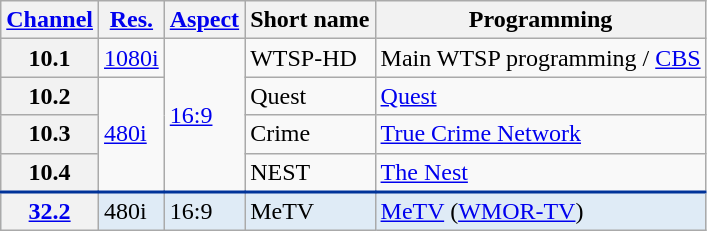<table class="wikitable">
<tr>
<th scope = "col"><a href='#'>Channel</a></th>
<th scope = "col"><a href='#'>Res.</a></th>
<th scope = "col"><a href='#'>Aspect</a></th>
<th scope = "col">Short name</th>
<th scope = "col">Programming</th>
</tr>
<tr>
<th scope = "row">10.1</th>
<td><a href='#'>1080i</a></td>
<td rowspan=4><a href='#'>16:9</a></td>
<td>WTSP-HD</td>
<td>Main WTSP programming / <a href='#'>CBS</a></td>
</tr>
<tr>
<th scope="row">10.2</th>
<td rowspan="3"><a href='#'>480i</a></td>
<td>Quest</td>
<td><a href='#'>Quest</a></td>
</tr>
<tr>
<th scope = "row">10.3</th>
<td>Crime</td>
<td><a href='#'>True Crime Network</a></td>
</tr>
<tr>
<th scope="row">10.4</th>
<td>NEST</td>
<td><a href='#'>The Nest</a></td>
</tr>
<tr style="background-color:#DFEBF6; border-top: 2px solid #003399;">
<th scope = "row"><a href='#'>32.2</a></th>
<td>480i</td>
<td>16:9</td>
<td>MeTV</td>
<td><a href='#'>MeTV</a> (<a href='#'>WMOR-TV</a>)</td>
</tr>
</table>
